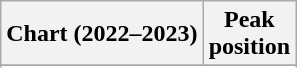<table class="wikitable sortable plainrowheaders" style="text-align:center">
<tr>
<th scope="col">Chart (2022–2023)</th>
<th scope="col">Peak<br>position</th>
</tr>
<tr>
</tr>
<tr>
</tr>
<tr>
</tr>
<tr>
</tr>
<tr>
</tr>
<tr>
</tr>
<tr>
</tr>
<tr>
</tr>
</table>
